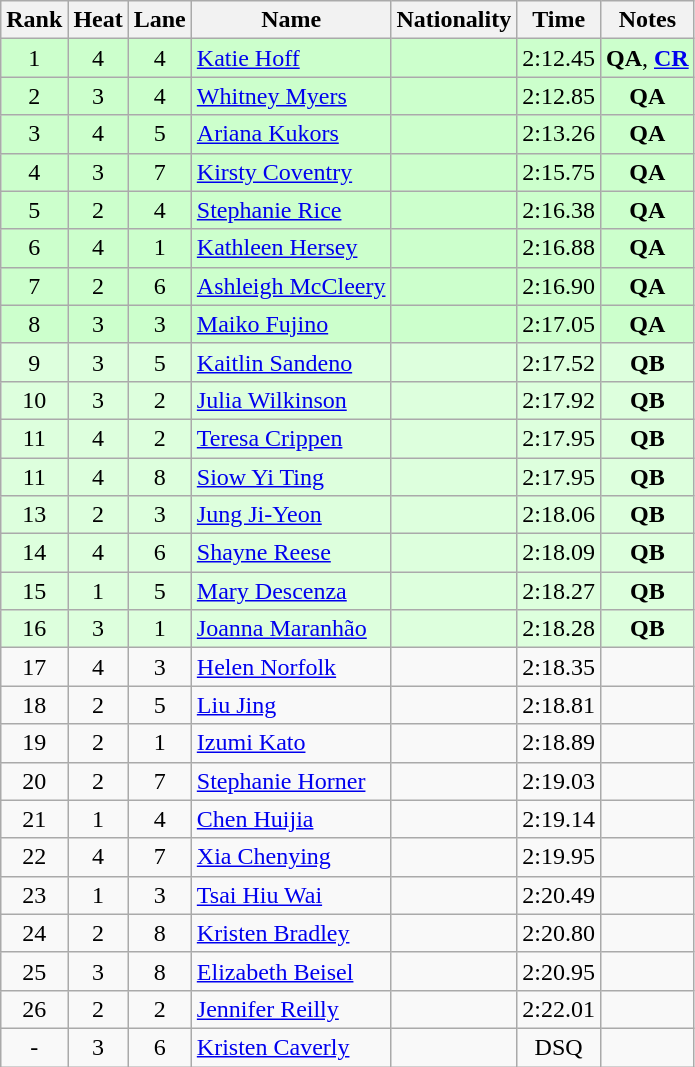<table class="wikitable sortable" style="text-align:center">
<tr>
<th>Rank</th>
<th>Heat</th>
<th>Lane</th>
<th>Name</th>
<th>Nationality</th>
<th>Time</th>
<th>Notes</th>
</tr>
<tr bgcolor=ccffcc>
<td>1</td>
<td>4</td>
<td>4</td>
<td align=left><a href='#'>Katie Hoff</a></td>
<td align=left></td>
<td>2:12.45</td>
<td><strong>QA</strong>, <strong><a href='#'>CR</a></strong></td>
</tr>
<tr bgcolor=ccffcc>
<td>2</td>
<td>3</td>
<td>4</td>
<td align=left><a href='#'>Whitney Myers</a></td>
<td align=left></td>
<td>2:12.85</td>
<td><strong>QA</strong></td>
</tr>
<tr bgcolor=ccffcc>
<td>3</td>
<td>4</td>
<td>5</td>
<td align=left><a href='#'>Ariana Kukors</a></td>
<td align=left></td>
<td>2:13.26</td>
<td><strong>QA</strong></td>
</tr>
<tr bgcolor=ccffcc>
<td>4</td>
<td>3</td>
<td>7</td>
<td align=left><a href='#'>Kirsty Coventry</a></td>
<td align=left></td>
<td>2:15.75</td>
<td><strong>QA</strong></td>
</tr>
<tr bgcolor=ccffcc>
<td>5</td>
<td>2</td>
<td>4</td>
<td align=left><a href='#'>Stephanie Rice</a></td>
<td align=left></td>
<td>2:16.38</td>
<td><strong>QA</strong></td>
</tr>
<tr bgcolor=ccffcc>
<td>6</td>
<td>4</td>
<td>1</td>
<td align=left><a href='#'>Kathleen Hersey</a></td>
<td align=left></td>
<td>2:16.88</td>
<td><strong>QA</strong></td>
</tr>
<tr bgcolor=ccffcc>
<td>7</td>
<td>2</td>
<td>6</td>
<td align=left><a href='#'>Ashleigh McCleery</a></td>
<td align=left></td>
<td>2:16.90</td>
<td><strong>QA</strong></td>
</tr>
<tr bgcolor=ccffcc>
<td>8</td>
<td>3</td>
<td>3</td>
<td align=left><a href='#'>Maiko Fujino</a></td>
<td align=left></td>
<td>2:17.05</td>
<td><strong>QA</strong></td>
</tr>
<tr bgcolor=ddffdd>
<td>9</td>
<td>3</td>
<td>5</td>
<td align=left><a href='#'>Kaitlin Sandeno</a></td>
<td align=left></td>
<td>2:17.52</td>
<td><strong>QB</strong></td>
</tr>
<tr bgcolor=ddffdd>
<td>10</td>
<td>3</td>
<td>2</td>
<td align=left><a href='#'>Julia Wilkinson</a></td>
<td align=left></td>
<td>2:17.92</td>
<td><strong>QB</strong></td>
</tr>
<tr bgcolor=ddffdd>
<td>11</td>
<td>4</td>
<td>2</td>
<td align=left><a href='#'>Teresa Crippen</a></td>
<td align=left></td>
<td>2:17.95</td>
<td><strong>QB</strong></td>
</tr>
<tr bgcolor=ddffdd>
<td>11</td>
<td>4</td>
<td>8</td>
<td align=left><a href='#'>Siow Yi Ting</a></td>
<td align=left></td>
<td>2:17.95</td>
<td><strong>QB</strong></td>
</tr>
<tr bgcolor=ddffdd>
<td>13</td>
<td>2</td>
<td>3</td>
<td align=left><a href='#'>Jung Ji-Yeon</a></td>
<td align=left></td>
<td>2:18.06</td>
<td><strong>QB</strong></td>
</tr>
<tr bgcolor=ddffdd>
<td>14</td>
<td>4</td>
<td>6</td>
<td align=left><a href='#'>Shayne Reese</a></td>
<td align=left></td>
<td>2:18.09</td>
<td><strong>QB</strong></td>
</tr>
<tr bgcolor=ddffdd>
<td>15</td>
<td>1</td>
<td>5</td>
<td align=left><a href='#'>Mary Descenza</a></td>
<td align=left></td>
<td>2:18.27</td>
<td><strong>QB</strong></td>
</tr>
<tr bgcolor=ddffdd>
<td>16</td>
<td>3</td>
<td>1</td>
<td align=left><a href='#'>Joanna Maranhão</a></td>
<td align=left></td>
<td>2:18.28</td>
<td><strong>QB</strong></td>
</tr>
<tr>
<td>17</td>
<td>4</td>
<td>3</td>
<td align=left><a href='#'>Helen Norfolk</a></td>
<td align=left></td>
<td>2:18.35</td>
<td></td>
</tr>
<tr>
<td>18</td>
<td>2</td>
<td>5</td>
<td align=left><a href='#'>Liu Jing</a></td>
<td align=left></td>
<td>2:18.81</td>
<td></td>
</tr>
<tr>
<td>19</td>
<td>2</td>
<td>1</td>
<td align=left><a href='#'>Izumi Kato</a></td>
<td align=left></td>
<td>2:18.89</td>
<td></td>
</tr>
<tr>
<td>20</td>
<td>2</td>
<td>7</td>
<td align=left><a href='#'>Stephanie Horner</a></td>
<td align=left></td>
<td>2:19.03</td>
<td></td>
</tr>
<tr>
<td>21</td>
<td>1</td>
<td>4</td>
<td align=left><a href='#'>Chen Huijia</a></td>
<td align=left></td>
<td>2:19.14</td>
<td></td>
</tr>
<tr>
<td>22</td>
<td>4</td>
<td>7</td>
<td align=left><a href='#'>Xia Chenying</a></td>
<td align=left></td>
<td>2:19.95</td>
<td></td>
</tr>
<tr>
<td>23</td>
<td>1</td>
<td>3</td>
<td align=left><a href='#'>Tsai Hiu Wai</a></td>
<td align=left></td>
<td>2:20.49</td>
<td></td>
</tr>
<tr>
<td>24</td>
<td>2</td>
<td>8</td>
<td align=left><a href='#'>Kristen Bradley</a></td>
<td align=left></td>
<td>2:20.80</td>
<td></td>
</tr>
<tr>
<td>25</td>
<td>3</td>
<td>8</td>
<td align=left><a href='#'>Elizabeth Beisel</a></td>
<td align=left></td>
<td>2:20.95</td>
<td></td>
</tr>
<tr>
<td>26</td>
<td>2</td>
<td>2</td>
<td align=left><a href='#'>Jennifer Reilly</a></td>
<td align=left></td>
<td>2:22.01</td>
<td></td>
</tr>
<tr>
<td>-</td>
<td>3</td>
<td>6</td>
<td align=left><a href='#'>Kristen Caverly</a></td>
<td align=left></td>
<td>DSQ</td>
<td></td>
</tr>
</table>
